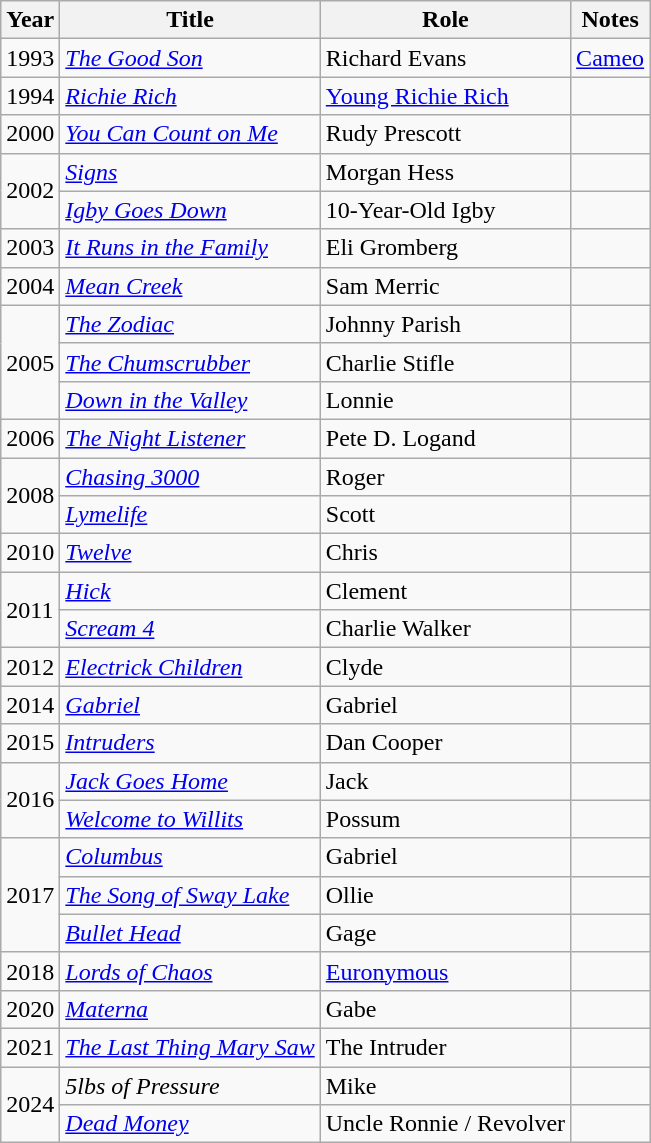<table class="wikitable sortable">
<tr>
<th>Year</th>
<th>Title</th>
<th>Role</th>
<th class=unsortable>Notes</th>
</tr>
<tr>
<td>1993</td>
<td><em><a href='#'>The Good Son</a></em></td>
<td>Richard Evans</td>
<td><a href='#'>Cameo</a></td>
</tr>
<tr>
<td>1994</td>
<td><em><a href='#'>Richie Rich</a></em></td>
<td><a href='#'>Young Richie Rich</a></td>
<td></td>
</tr>
<tr>
<td>2000</td>
<td><em><a href='#'>You Can Count on Me</a></em></td>
<td>Rudy Prescott</td>
<td></td>
</tr>
<tr>
<td rowspan=2>2002</td>
<td><em><a href='#'>Signs</a></em></td>
<td>Morgan Hess</td>
<td></td>
</tr>
<tr>
<td><em><a href='#'>Igby Goes Down</a></em></td>
<td>10-Year-Old Igby</td>
<td></td>
</tr>
<tr>
<td>2003</td>
<td><em><a href='#'>It Runs in the Family</a></em></td>
<td>Eli Gromberg</td>
<td></td>
</tr>
<tr>
<td>2004</td>
<td><em><a href='#'>Mean Creek</a></em></td>
<td>Sam Merric</td>
<td></td>
</tr>
<tr>
<td rowspan=3>2005</td>
<td><em><a href='#'>The Zodiac</a></em></td>
<td>Johnny Parish</td>
<td></td>
</tr>
<tr>
<td><em><a href='#'>The Chumscrubber</a></em></td>
<td>Charlie Stifle</td>
<td></td>
</tr>
<tr>
<td><em><a href='#'>Down in the Valley</a></em></td>
<td>Lonnie</td>
<td></td>
</tr>
<tr>
<td>2006</td>
<td><em><a href='#'>The Night Listener</a></em></td>
<td>Pete D. Logand</td>
<td></td>
</tr>
<tr>
<td rowspan=2>2008</td>
<td><em><a href='#'>Chasing 3000</a></em></td>
<td>Roger</td>
<td></td>
</tr>
<tr>
<td><em><a href='#'>Lymelife</a></em></td>
<td>Scott</td>
<td></td>
</tr>
<tr>
<td>2010</td>
<td><em><a href='#'>Twelve</a></em></td>
<td>Chris</td>
<td></td>
</tr>
<tr>
<td rowspan=2>2011</td>
<td><em><a href='#'>Hick</a></em></td>
<td>Clement</td>
<td></td>
</tr>
<tr>
<td><em><a href='#'>Scream 4</a></em></td>
<td>Charlie Walker</td>
<td></td>
</tr>
<tr>
<td>2012</td>
<td><em><a href='#'>Electrick Children</a></em></td>
<td>Clyde</td>
<td></td>
</tr>
<tr>
<td>2014</td>
<td><em><a href='#'>Gabriel</a></em></td>
<td>Gabriel</td>
<td></td>
</tr>
<tr>
<td>2015</td>
<td><a href='#'><em>Intruders</em></a></td>
<td>Dan Cooper</td>
<td></td>
</tr>
<tr>
<td rowspan=2>2016</td>
<td><em><a href='#'>Jack Goes Home</a></em></td>
<td>Jack</td>
<td></td>
</tr>
<tr>
<td><em><a href='#'>Welcome to Willits</a></em></td>
<td>Possum</td>
<td></td>
</tr>
<tr>
<td rowspan=3>2017</td>
<td><em><a href='#'>Columbus</a></em></td>
<td>Gabriel</td>
<td></td>
</tr>
<tr>
<td><em><a href='#'>The Song of Sway Lake</a></em></td>
<td>Ollie</td>
<td></td>
</tr>
<tr>
<td><em><a href='#'>Bullet Head</a></em></td>
<td>Gage</td>
<td></td>
</tr>
<tr>
<td>2018</td>
<td><em><a href='#'>Lords of Chaos</a></em></td>
<td><a href='#'>Euronymous</a></td>
<td></td>
</tr>
<tr>
<td>2020</td>
<td><em><a href='#'>Materna</a></em></td>
<td>Gabe</td>
<td></td>
</tr>
<tr>
<td>2021</td>
<td><em><a href='#'>The Last Thing Mary Saw</a></em></td>
<td>The Intruder</td>
<td></td>
</tr>
<tr>
<td rowspan="2">2024</td>
<td><em>5lbs of Pressure</em></td>
<td>Mike</td>
<td></td>
</tr>
<tr>
<td><em><a href='#'>Dead Money</a></em></td>
<td>Uncle Ronnie / Revolver</td>
<td></td>
</tr>
</table>
